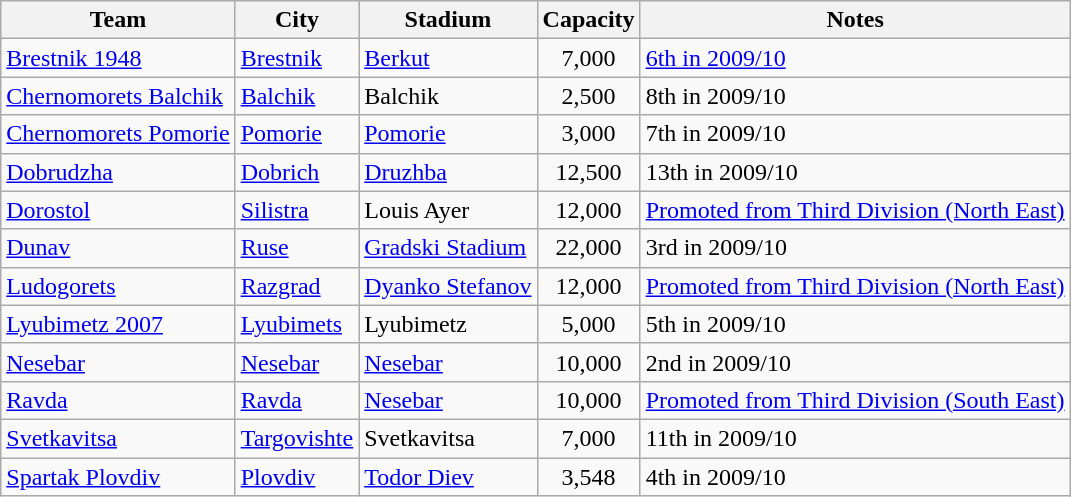<table class="wikitable sortable">
<tr>
<th>Team</th>
<th>City</th>
<th>Stadium</th>
<th>Capacity</th>
<th>Notes</th>
</tr>
<tr>
<td><a href='#'>Brestnik 1948</a></td>
<td><a href='#'>Brestnik</a></td>
<td><a href='#'>Berkut</a></td>
<td align="center">7,000</td>
<td><a href='#'>6th in 2009/10</a></td>
</tr>
<tr>
<td><a href='#'>Chernomorets Balchik</a></td>
<td><a href='#'>Balchik</a></td>
<td>Balchik</td>
<td align="center">2,500</td>
<td>8th in 2009/10</td>
</tr>
<tr>
<td><a href='#'>Chernomorets Pomorie</a></td>
<td><a href='#'>Pomorie</a></td>
<td><a href='#'>Pomorie</a></td>
<td align="center">3,000</td>
<td>7th in 2009/10</td>
</tr>
<tr>
<td><a href='#'>Dobrudzha</a></td>
<td><a href='#'>Dobrich</a></td>
<td><a href='#'>Druzhba</a></td>
<td align="center">12,500</td>
<td>13th in 2009/10</td>
</tr>
<tr>
<td><a href='#'>Dorostol</a></td>
<td><a href='#'>Silistra</a></td>
<td>Louis Ayer</td>
<td align="center">12,000</td>
<td><a href='#'>Promoted from Third Division (North East)</a></td>
</tr>
<tr>
<td><a href='#'>Dunav</a></td>
<td><a href='#'>Ruse</a></td>
<td><a href='#'>Gradski Stadium</a></td>
<td align="center">22,000</td>
<td>3rd in 2009/10</td>
</tr>
<tr>
<td><a href='#'>Ludogorets</a></td>
<td><a href='#'>Razgrad</a></td>
<td><a href='#'>Dyanko Stefanov</a></td>
<td align="center">12,000</td>
<td><a href='#'>Promoted from Third Division (North East)</a></td>
</tr>
<tr>
<td><a href='#'>Lyubimetz 2007</a></td>
<td><a href='#'>Lyubimets</a></td>
<td>Lyubimetz</td>
<td align="center">5,000</td>
<td>5th in 2009/10</td>
</tr>
<tr>
<td><a href='#'>Nesebar</a></td>
<td><a href='#'>Nesebar</a></td>
<td><a href='#'>Nesebar</a></td>
<td align="center">10,000</td>
<td>2nd in 2009/10</td>
</tr>
<tr>
<td><a href='#'>Ravda</a></td>
<td><a href='#'>Ravda</a></td>
<td><a href='#'>Nesebar</a></td>
<td align="center">10,000</td>
<td><a href='#'>Promoted from Third Division (South East)</a></td>
</tr>
<tr>
<td><a href='#'>Svetkavitsa</a></td>
<td><a href='#'>Targovishte</a></td>
<td>Svetkavitsa</td>
<td align="center">7,000</td>
<td>11th in 2009/10</td>
</tr>
<tr>
<td><a href='#'>Spartak Plovdiv</a></td>
<td><a href='#'>Plovdiv</a></td>
<td><a href='#'>Todor Diev</a></td>
<td align="center">3,548</td>
<td>4th in 2009/10</td>
</tr>
</table>
